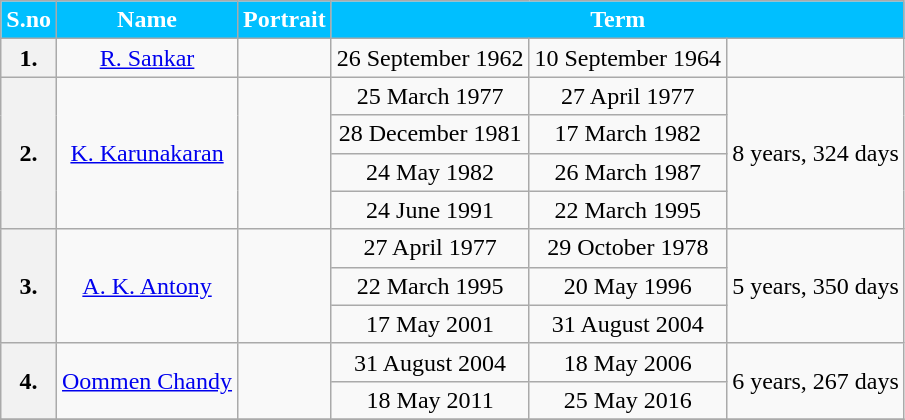<table class="wikitable sortable" style="text-align:center;">
<tr>
<th Style="background-color:#00BFFF; color:white">S.no</th>
<th Style="background-color:#00BFFF; color:white">Name</th>
<th Style="background-color:#00BFFF; color:white">Portrait</th>
<th Style="background-color:#00BFFF; color:white" colspan=3>Term</th>
</tr>
<tr>
<th>1.</th>
<td><a href='#'>R. Sankar</a></td>
<td></td>
<td>26 September 1962</td>
<td>10 September 1964</td>
<td></td>
</tr>
<tr>
<th rowspan=4>2.</th>
<td rowspan=4><a href='#'>K. Karunakaran</a></td>
<td rowspan=4></td>
<td>25 March 1977</td>
<td>27 April 1977</td>
<td rowspan=4>8 years, 324 days</td>
</tr>
<tr>
<td>28 December 1981</td>
<td>17 March 1982</td>
</tr>
<tr>
<td>24 May 1982</td>
<td>26 March 1987</td>
</tr>
<tr>
<td>24 June 1991</td>
<td>22 March 1995</td>
</tr>
<tr>
<th rowspan=3>3.</th>
<td rowspan=3><a href='#'>A. K. Antony</a></td>
<td rowspan=3></td>
<td>27 April 1977</td>
<td>29 October 1978</td>
<td rowspan=3>5 years, 350 days</td>
</tr>
<tr>
<td>22 March 1995</td>
<td>20 May 1996</td>
</tr>
<tr>
<td>17 May 2001</td>
<td>31 August 2004</td>
</tr>
<tr>
<th rowspan=2>4.</th>
<td rowspan=2><a href='#'>Oommen Chandy</a></td>
<td rowspan=2></td>
<td>31 August 2004</td>
<td>18 May 2006</td>
<td rowspan=2>6 years, 267 days</td>
</tr>
<tr>
<td>18 May 2011</td>
<td>25 May 2016</td>
</tr>
<tr>
</tr>
</table>
